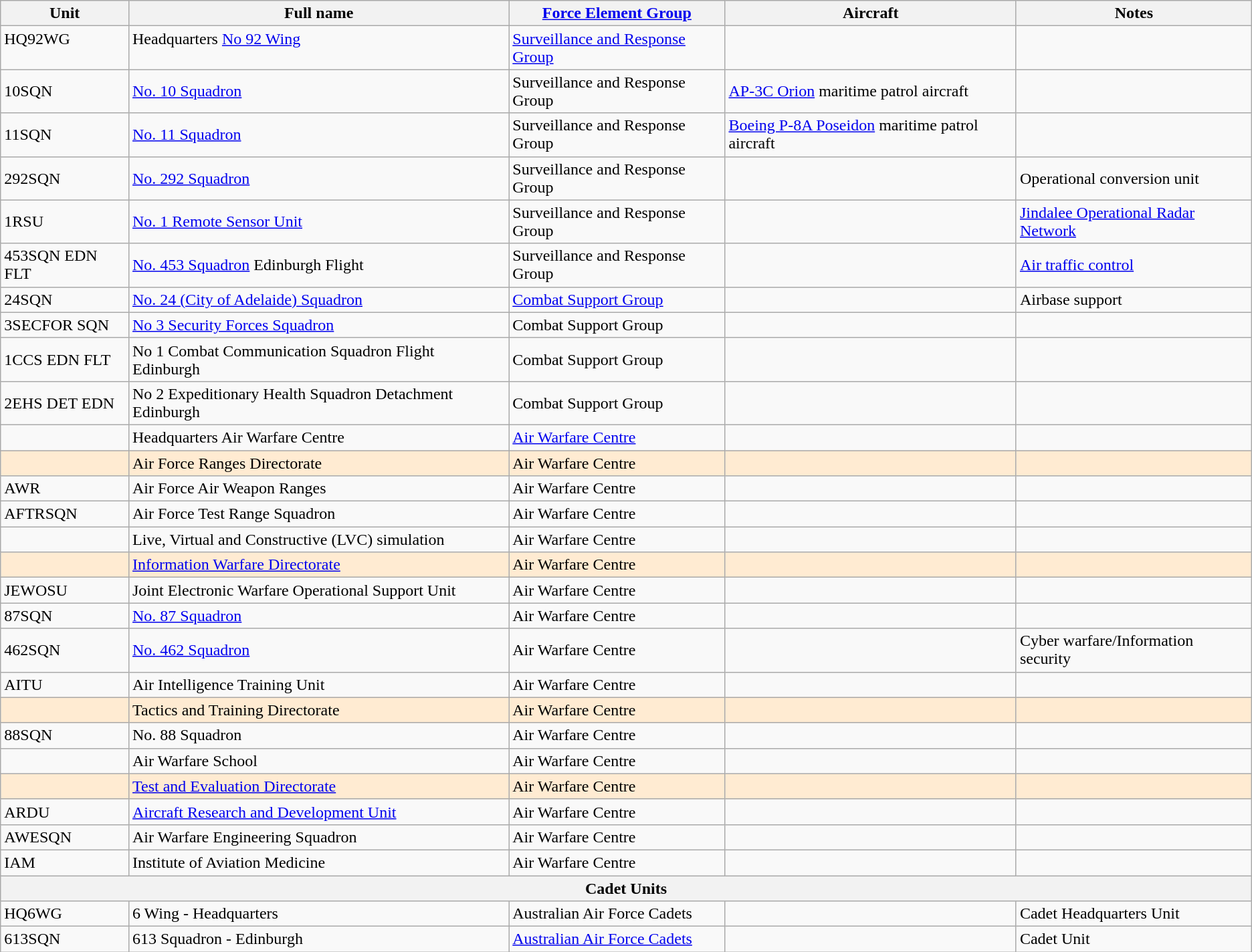<table class="wikitable">
<tr>
<th>Unit</th>
<th>Full name</th>
<th><a href='#'>Force Element Group</a></th>
<th>Aircraft</th>
<th>Notes</th>
</tr>
<tr valign=top>
<td>HQ92WG</td>
<td>Headquarters <a href='#'>No 92 Wing</a></td>
<td><a href='#'>Surveillance and Response Group</a></td>
<td></td>
<td></td>
</tr>
<tr>
<td>10SQN</td>
<td><a href='#'>No. 10 Squadron</a></td>
<td>Surveillance and Response Group</td>
<td><a href='#'>AP-3C Orion</a> maritime patrol aircraft</td>
<td></td>
</tr>
<tr>
<td>11SQN</td>
<td><a href='#'>No. 11 Squadron</a></td>
<td>Surveillance and Response Group</td>
<td><a href='#'>Boeing P-8A Poseidon</a> maritime patrol aircraft</td>
<td></td>
</tr>
<tr>
<td>292SQN</td>
<td><a href='#'>No. 292 Squadron</a></td>
<td>Surveillance and Response Group</td>
<td></td>
<td>Operational conversion unit</td>
</tr>
<tr>
<td>1RSU</td>
<td><a href='#'>No. 1 Remote Sensor Unit</a></td>
<td>Surveillance and Response Group</td>
<td></td>
<td><a href='#'>Jindalee Operational Radar Network</a></td>
</tr>
<tr>
<td>453SQN EDN FLT</td>
<td><a href='#'>No. 453 Squadron</a> Edinburgh Flight</td>
<td>Surveillance and Response Group</td>
<td></td>
<td><a href='#'>Air traffic control</a></td>
</tr>
<tr>
<td>24SQN</td>
<td><a href='#'>No. 24 (City of Adelaide) Squadron</a></td>
<td><a href='#'>Combat Support Group</a></td>
<td></td>
<td>Airbase support</td>
</tr>
<tr>
<td>3SECFOR SQN</td>
<td><a href='#'>No 3 Security Forces Squadron</a></td>
<td>Combat Support Group</td>
<td></td>
<td></td>
</tr>
<tr>
<td>1CCS EDN FLT</td>
<td>No 1 Combat Communication Squadron Flight Edinburgh</td>
<td>Combat Support Group</td>
<td></td>
<td></td>
</tr>
<tr>
<td>2EHS DET EDN</td>
<td>No 2 Expeditionary Health Squadron Detachment Edinburgh</td>
<td>Combat Support Group</td>
<td></td>
<td></td>
</tr>
<tr>
<td></td>
<td>Headquarters Air Warfare Centre</td>
<td><a href='#'>Air Warfare Centre</a></td>
<td></td>
<td></td>
</tr>
<tr bgcolor="#ffebd2">
<td></td>
<td>Air Force Ranges Directorate</td>
<td>Air Warfare Centre</td>
<td></td>
<td></td>
</tr>
<tr>
<td>AWR</td>
<td>Air Force Air Weapon Ranges</td>
<td>Air Warfare Centre</td>
<td></td>
<td></td>
</tr>
<tr>
<td>AFTRSQN</td>
<td>Air Force Test Range Squadron</td>
<td>Air Warfare Centre</td>
<td></td>
<td></td>
</tr>
<tr>
<td></td>
<td>Live, Virtual and Constructive (LVC) simulation</td>
<td>Air Warfare Centre</td>
<td></td>
<td></td>
</tr>
<tr bgcolor="#ffebd2">
<td></td>
<td><a href='#'>Information Warfare Directorate</a></td>
<td>Air Warfare Centre</td>
<td></td>
<td></td>
</tr>
<tr>
<td>JEWOSU</td>
<td>Joint Electronic Warfare Operational Support Unit</td>
<td>Air Warfare Centre</td>
<td></td>
<td></td>
</tr>
<tr>
<td>87SQN</td>
<td><a href='#'>No. 87 Squadron</a></td>
<td>Air Warfare Centre</td>
<td></td>
<td></td>
</tr>
<tr>
<td>462SQN</td>
<td><a href='#'>No. 462 Squadron</a></td>
<td>Air Warfare Centre</td>
<td></td>
<td>Cyber warfare/Information security</td>
</tr>
<tr>
<td>AITU</td>
<td>Air Intelligence Training Unit</td>
<td>Air Warfare Centre</td>
<td></td>
<td></td>
</tr>
<tr bgcolor="#ffebd2">
<td></td>
<td>Tactics and Training Directorate</td>
<td>Air Warfare Centre</td>
<td></td>
<td></td>
</tr>
<tr>
<td>88SQN</td>
<td>No. 88 Squadron</td>
<td>Air Warfare Centre</td>
<td></td>
<td></td>
</tr>
<tr>
<td></td>
<td>Air Warfare School</td>
<td>Air Warfare Centre</td>
<td></td>
<td></td>
</tr>
<tr bgcolor="#ffebd2">
<td></td>
<td><a href='#'>Test and Evaluation Directorate</a></td>
<td Air Warfare Centre RAAF>Air Warfare Centre</td>
<td></td>
<td></td>
</tr>
<tr>
<td>ARDU</td>
<td><a href='#'>Aircraft Research and Development Unit</a></td>
<td>Air Warfare Centre</td>
<td></td>
<td></td>
</tr>
<tr>
<td>AWESQN</td>
<td>Air Warfare Engineering Squadron</td>
<td>Air Warfare Centre</td>
<td></td>
<td></td>
</tr>
<tr>
<td>IAM</td>
<td>Institute of Aviation Medicine</td>
<td>Air Warfare Centre</td>
<td></td>
<td></td>
</tr>
<tr>
<th colspan="5">Cadet Units</th>
</tr>
<tr>
<td>HQ6WG</td>
<td>6 Wing - Headquarters</td>
<td>Australian Air Force Cadets</td>
<td></td>
<td>Cadet Headquarters Unit</td>
</tr>
<tr>
<td>613SQN</td>
<td>613 Squadron - Edinburgh</td>
<td><a href='#'>Australian Air Force Cadets</a></td>
<td></td>
<td>Cadet Unit</td>
</tr>
</table>
